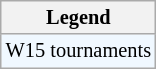<table class="wikitable" style="font-size:85%">
<tr>
<th>Legend</th>
</tr>
<tr style="background:#f0f8ff;">
<td>W15 tournaments</td>
</tr>
</table>
